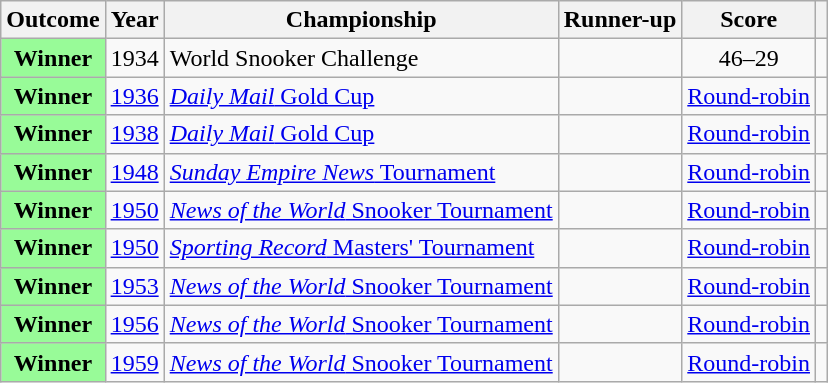<table class="sortable wikitable plainrowheaders">
<tr>
<th scope="col">Outcome</th>
<th scope="col">Year</th>
<th scope="col">Championship</th>
<th scope="col">Runner-up</th>
<th scope="col">Score</th>
<th scope="col" class=unsortable></th>
</tr>
<tr>
<th scope="row" style="background:#98FB98">Winner</th>
<td>1934</td>
<td>World Snooker Challenge</td>
<td data-sort-value="Lindrum, Horace"></td>
<td align="center">46–29</td>
<td></td>
</tr>
<tr>
<th scope="row" style="background:#98FB98">Winner</th>
<td><a href='#'>1936</a></td>
<td><a href='#'><em>Daily Mail</em> Gold Cup</a></td>
<td data-sort-value="Lindrum, Horace"></td>
<td><a href='#'>Round-robin</a></td>
<td></td>
</tr>
<tr>
<th scope="row" style="background:#98FB98">Winner</th>
<td><a href='#'>1938</a></td>
<td><a href='#'><em>Daily Mail</em> Gold Cup</a></td>
<td data-sort-value="Smith, Willie"></td>
<td><a href='#'>Round-robin</a></td>
<td></td>
</tr>
<tr>
<th scope="row" style="background:#98FB98">Winner</th>
<td><a href='#'>1948</a></td>
<td><a href='#'><em>Sunday Empire News</em> Tournament</a></td>
<td data-sort-value="Pulman, John"></td>
<td><a href='#'>Round-robin</a></td>
<td></td>
</tr>
<tr>
<th scope="row" style="background:#98FB98">Winner</th>
<td><a href='#'>1950</a></td>
<td><a href='#'><em>News of the World</em> Snooker Tournament</a></td>
<td data-sort-value="Smith, Sidney"></td>
<td><a href='#'>Round-robin</a></td>
<td></td>
</tr>
<tr>
<th scope="row" style="background:#98FB98">Winner</th>
<td><a href='#'>1950</a></td>
<td><a href='#'><em>Sporting Record</em> Masters' Tournament</a></td>
<td data-sort-value="Smith, Sidney"></td>
<td><a href='#'>Round-robin</a></td>
<td></td>
</tr>
<tr>
<th scope="row" style="background:#98FB98">Winner</th>
<td><a href='#'>1953</a></td>
<td><a href='#'><em>News of the World</em> Snooker Tournament</a></td>
<td data-sort-value="Rea, Jackie"></td>
<td><a href='#'>Round-robin</a></td>
<td></td>
</tr>
<tr>
<th scope="row" style="background:#98FB98">Winner</th>
<td><a href='#'>1956</a></td>
<td><a href='#'><em>News of the World</em> Snooker Tournament</a></td>
<td data-sort-value="Davis, Fred"></td>
<td><a href='#'>Round-robin</a></td>
<td></td>
</tr>
<tr>
<th scope="row" style="background:#98FB98">Winner</th>
<td><a href='#'>1959</a></td>
<td><a href='#'><em>News of the World</em> Snooker Tournament</a></td>
<td data-sort-value="Davis, Fred"></td>
<td><a href='#'>Round-robin</a></td>
<td></td>
</tr>
</table>
